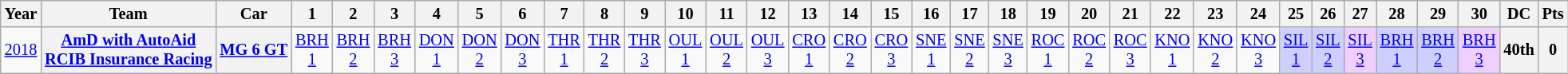<table class="wikitable" style="text-align:center; font-size:85%">
<tr>
<th>Year</th>
<th>Team</th>
<th>Car</th>
<th>1</th>
<th>2</th>
<th>3</th>
<th>4</th>
<th>5</th>
<th>6</th>
<th>7</th>
<th>8</th>
<th>9</th>
<th>10</th>
<th>11</th>
<th>12</th>
<th>13</th>
<th>14</th>
<th>15</th>
<th>16</th>
<th>17</th>
<th>18</th>
<th>19</th>
<th>20</th>
<th>21</th>
<th>22</th>
<th>23</th>
<th>24</th>
<th>25</th>
<th>26</th>
<th>27</th>
<th>28</th>
<th>29</th>
<th>30</th>
<th>DC</th>
<th>Pts</th>
</tr>
<tr>
<td><a href='#'>2018</a></td>
<th nowrap><a href='#'>AmD with AutoAid<br>RCIB Insurance Racing</a></th>
<th nowrap><a href='#'>MG 6 GT</a></th>
<td><a href='#'>BRH<br>1</a></td>
<td><a href='#'>BRH<br>2</a></td>
<td><a href='#'>BRH<br>3</a></td>
<td><a href='#'>DON<br>1</a></td>
<td><a href='#'>DON<br>2</a></td>
<td><a href='#'>DON<br>3</a></td>
<td><a href='#'>THR<br>1</a></td>
<td><a href='#'>THR<br>2</a></td>
<td><a href='#'>THR<br>3</a></td>
<td><a href='#'>OUL<br>1</a></td>
<td><a href='#'>OUL<br>2</a></td>
<td><a href='#'>OUL<br>3</a></td>
<td><a href='#'>CRO<br>1</a></td>
<td><a href='#'>CRO<br>2</a></td>
<td><a href='#'>CRO<br>3</a></td>
<td><a href='#'>SNE<br>1</a></td>
<td><a href='#'>SNE<br>2</a></td>
<td><a href='#'>SNE<br>3</a></td>
<td><a href='#'>ROC<br>1</a></td>
<td><a href='#'>ROC<br>2</a></td>
<td><a href='#'>ROC<br>3</a></td>
<td><a href='#'>KNO<br>1</a></td>
<td><a href='#'>KNO<br>2</a></td>
<td><a href='#'>KNO<br>3</a></td>
<td style="background:#CFCFFF;"><a href='#'>SIL<br>1</a><br></td>
<td style="background:#CFCFFF;"><a href='#'>SIL<br>2</a><br></td>
<td style="background:#EFCFFF;"><a href='#'>SIL<br>3</a><br></td>
<td style="background:#CFCFFF;"><a href='#'>BRH<br>1</a><br></td>
<td style="background:#CFCFFF;"><a href='#'>BRH<br>2</a><br></td>
<td style="background:#EFCFFF;"><a href='#'>BRH<br>3</a><br></td>
<th>40th</th>
<th>0</th>
</tr>
</table>
